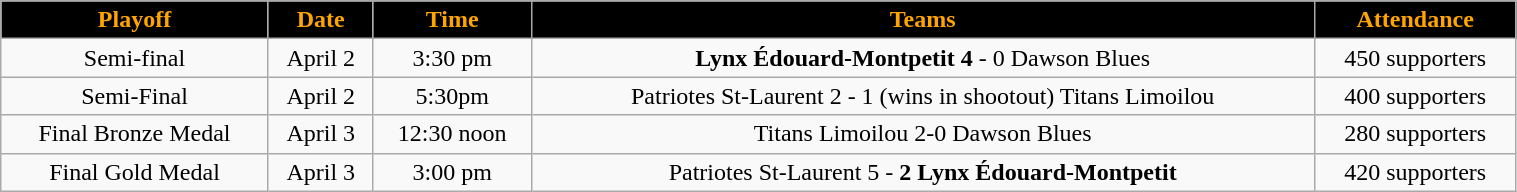<table class="wikitable" width="80%">
<tr align="center"  style="background:black;color:orange;">
<td><strong>Playoff</strong></td>
<td><strong>Date</strong></td>
<td><strong>Time</strong></td>
<td><strong>Teams</strong></td>
<td><strong>Attendance</strong></td>
</tr>
<tr align="center" bgcolor="">
<td>Semi-final</td>
<td>April 2</td>
<td>3:30 pm</td>
<td><strong>Lynx Édouard-Montpetit 4 </strong> - 0 Dawson Blues</td>
<td>450 supporters</td>
</tr>
<tr align="center" bgcolor="">
<td>Semi-Final</td>
<td>April 2</td>
<td>5:30pm</td>
<td>Patriotes St-Laurent 2 - 1 (wins in shootout) Titans Limoilou</td>
<td>400 supporters</td>
</tr>
<tr align="center" bgcolor="">
<td>Final Bronze Medal  </td>
<td>April 3</td>
<td>12:30 noon</td>
<td>Titans Limoilou 2-0 Dawson Blues</td>
<td>280 supporters</td>
</tr>
<tr align="center" bgcolor="">
<td>Final Gold Medal </td>
<td>April 3</td>
<td>3:00 pm</td>
<td>Patriotes St-Laurent 5 - <strong>2 Lynx Édouard-Montpetit</strong> </td>
<td>420 supporters</td>
</tr>
</table>
